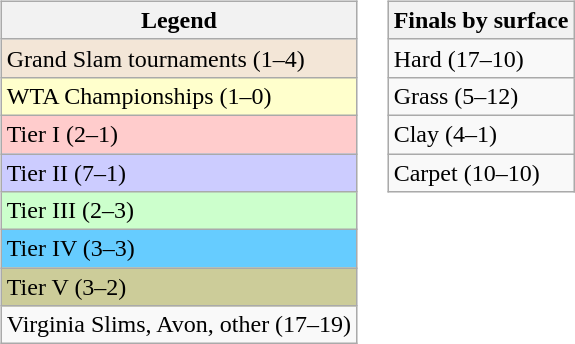<table>
<tr valign=top>
<td><br><table class="wikitable sortable mw-collapsible mw-collapsed">
<tr>
<th>Legend</th>
</tr>
<tr>
<td bgcolor=#f3e6d7>Grand Slam tournaments (1–4)</td>
</tr>
<tr>
<td bgcolor=#ffffcc>WTA Championships (1–0)</td>
</tr>
<tr>
<td bgcolor=#FFCCCC>Tier I (2–1)</td>
</tr>
<tr>
<td bgcolor=#CCCCFF>Tier II (7–1)</td>
</tr>
<tr>
<td bgcolor=#CCFFCC>Tier III (2–3)</td>
</tr>
<tr>
<td bgcolor=#66CCFF>Tier IV (3–3)</td>
</tr>
<tr>
<td bgcolor=#CCCC99>Tier V (3–2)</td>
</tr>
<tr>
<td>Virginia Slims, Avon, other (17–19)</td>
</tr>
</table>
</td>
<td><br><table class="wikitable sortable mw-collapsible mw-collapsed">
<tr>
<th>Finals by surface</th>
</tr>
<tr>
<td>Hard (17–10)</td>
</tr>
<tr>
<td>Grass (5–12)</td>
</tr>
<tr>
<td>Clay (4–1)</td>
</tr>
<tr>
<td>Carpet (10–10)</td>
</tr>
</table>
</td>
</tr>
</table>
